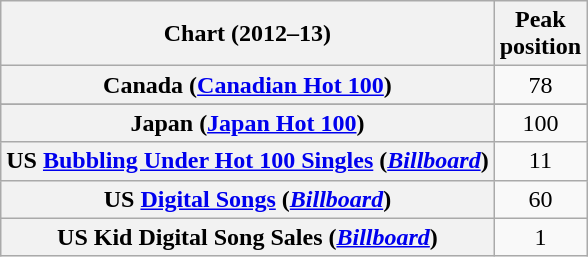<table class="wikitable sortable plainrowheaders" style="text-align:center">
<tr>
<th scope="col">Chart (2012–13)</th>
<th scope="col">Peak<br>position</th>
</tr>
<tr>
<th scope="row">Canada (<a href='#'>Canadian Hot 100</a>)</th>
<td>78</td>
</tr>
<tr>
</tr>
<tr>
<th scope="row">Japan (<a href='#'>Japan Hot 100</a>)</th>
<td>100</td>
</tr>
<tr>
<th scope="row">US <a href='#'>Bubbling Under Hot 100 Singles</a> (<em><a href='#'>Billboard</a></em>)</th>
<td>11</td>
</tr>
<tr>
<th scope="row">US <a href='#'>Digital Songs</a> (<em><a href='#'>Billboard</a></em>)</th>
<td>60</td>
</tr>
<tr>
<th scope="row">US Kid Digital Song Sales (<em><a href='#'>Billboard</a></em>)</th>
<td>1</td>
</tr>
</table>
